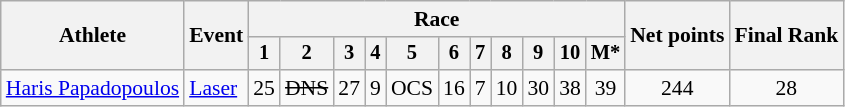<table class="wikitable" style="font-size:90%">
<tr>
<th rowspan="2">Athlete</th>
<th rowspan="2">Event</th>
<th colspan=11>Race</th>
<th rowspan=2>Net points</th>
<th rowspan=2>Final Rank</th>
</tr>
<tr style="font-size:95%">
<th>1</th>
<th>2</th>
<th>3</th>
<th>4</th>
<th>5</th>
<th>6</th>
<th>7</th>
<th>8</th>
<th>9</th>
<th>10</th>
<th>M*</th>
</tr>
<tr align=center>
<td align=left><a href='#'>Haris Papadopoulos</a></td>
<td align=left><a href='#'>Laser</a></td>
<td>25</td>
<td><s>DNS</s></td>
<td>27</td>
<td>9</td>
<td>OCS</td>
<td>16</td>
<td>7</td>
<td>10</td>
<td>30</td>
<td>38</td>
<td>39</td>
<td>244</td>
<td>28</td>
</tr>
</table>
